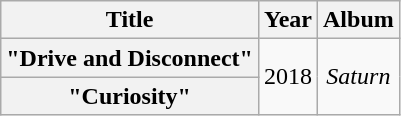<table class="wikitable plainrowheaders" style="text-align:center;">
<tr>
<th scope="col">Title</th>
<th scope="col">Year</th>
<th scope="col">Album</th>
</tr>
<tr>
<th scope="row">"Drive and Disconnect"</th>
<td rowspan="2">2018</td>
<td rowspan="2"><em>Saturn</em></td>
</tr>
<tr>
<th scope="row">"Curiosity"</th>
</tr>
</table>
